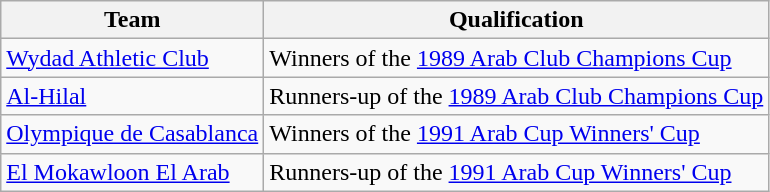<table class="wikitable">
<tr>
<th>Team</th>
<th>Qualification</th>
</tr>
<tr>
<td> <a href='#'>Wydad Athletic Club</a></td>
<td>Winners of the <a href='#'>1989 Arab Club Champions Cup</a></td>
</tr>
<tr>
<td> <a href='#'>Al-Hilal</a></td>
<td>Runners-up of the <a href='#'>1989 Arab Club Champions Cup</a></td>
</tr>
<tr>
<td> <a href='#'>Olympique de Casablanca</a></td>
<td>Winners of the <a href='#'>1991 Arab Cup Winners' Cup</a></td>
</tr>
<tr>
<td> <a href='#'>El Mokawloon El Arab</a></td>
<td>Runners-up of the <a href='#'>1991 Arab Cup Winners' Cup</a></td>
</tr>
</table>
